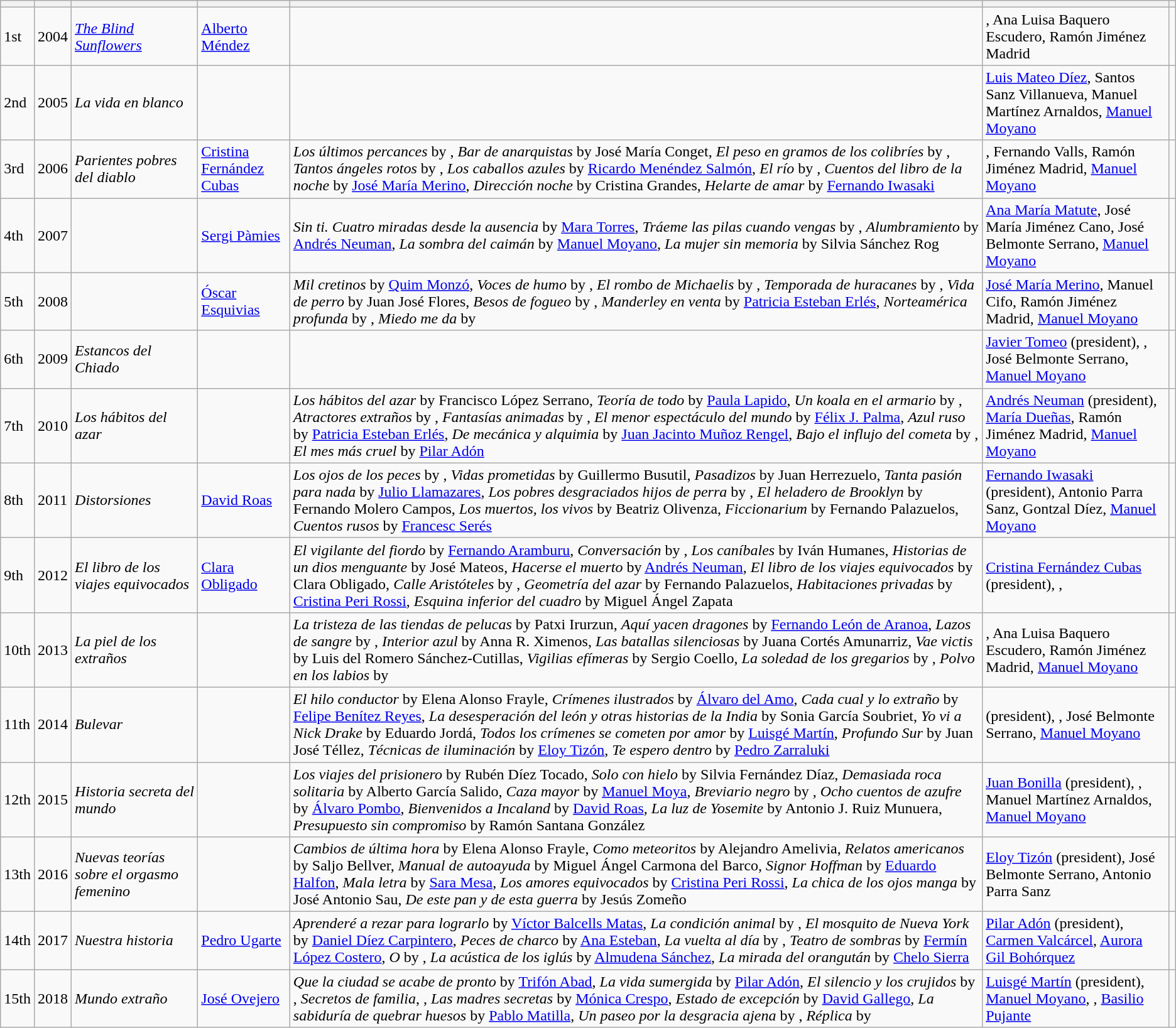<table class="wikitable">
<tr>
<th></th>
<th></th>
<th></th>
<th></th>
<th></th>
<th></th>
<th></th>
</tr>
<tr>
<td>1st</td>
<td>2004</td>
<td><em><a href='#'>The Blind Sunflowers</a></em></td>
<td><a href='#'>Alberto Méndez</a></td>
<td></td>
<td>,  Ana Luisa Baquero Escudero, Ramón Jiménez Madrid</td>
<td></td>
</tr>
<tr>
<td>2nd</td>
<td>2005</td>
<td><em>La vida en blanco</em></td>
<td></td>
<td></td>
<td><a href='#'>Luis Mateo Díez</a>, Santos Sanz Villanueva, Manuel Martínez Arnaldos, <a href='#'>Manuel Moyano</a></td>
<td></td>
</tr>
<tr>
<td>3rd</td>
<td>2006</td>
<td><em>Parientes pobres del diablo</em></td>
<td><a href='#'>Cristina Fernández Cubas</a></td>
<td><em>Los últimos percances</em> by , <em>Bar de anarquistas</em> by José María Conget, <em>El peso en gramos de los colibríes</em> by , <em>Tantos ángeles rotos</em> by , <em>Los caballos azules</em> by <a href='#'>Ricardo Menéndez Salmón</a>, <em>El río</em> by , <em>Cuentos del libro de la noche</em> by <a href='#'>José María Merino</a>, <em>Dirección noche</em> by Cristina Grandes, <em>Helarte de amar</em> by <a href='#'>Fernando Iwasaki</a></td>
<td>, Fernando Valls, Ramón Jiménez Madrid, <a href='#'>Manuel Moyano</a></td>
<td></td>
</tr>
<tr>
<td>4th</td>
<td>2007</td>
<td><em></em></td>
<td><a href='#'>Sergi Pàmies</a></td>
<td><em>Sin ti. Cuatro miradas desde la ausencia</em> by <a href='#'>Mara Torres</a>, <em>Tráeme las pilas cuando vengas</em> by , <em>Alumbramiento</em> by <a href='#'>Andrés Neuman</a>, <em>La sombra del caimán</em> by <a href='#'>Manuel Moyano</a>, <em>La mujer sin memoria</em> by Silvia Sánchez Rog</td>
<td><a href='#'>Ana María Matute</a>, José María Jiménez Cano, José Belmonte Serrano, <a href='#'>Manuel Moyano</a></td>
<td></td>
</tr>
<tr>
<td>5th</td>
<td>2008</td>
<td><em></em></td>
<td><a href='#'>Óscar Esquivias</a></td>
<td><em>Mil cretinos</em> by <a href='#'>Quim Monzó</a>, <em>Voces de humo</em> by , <em>El rombo de Michaelis</em> by , <em>Temporada de huracanes</em> by , <em>Vida de perro</em> by Juan José Flores, <em>Besos de fogueo</em> by , <em>Manderley en venta</em> by <a href='#'>Patricia Esteban Erlés</a>, <em>Norteamérica profunda</em> by , <em>Miedo me da</em> by </td>
<td><a href='#'>José María Merino</a>, Manuel Cifo, Ramón Jiménez Madrid, <a href='#'>Manuel Moyano</a></td>
<td></td>
</tr>
<tr>
<td>6th</td>
<td>2009</td>
<td><em>Estancos del Chiado</em></td>
<td></td>
<td></td>
<td><a href='#'>Javier Tomeo</a> (president), , José Belmonte Serrano, <a href='#'>Manuel Moyano</a></td>
<td></td>
</tr>
<tr>
<td>7th</td>
<td>2010</td>
<td><em>Los hábitos del azar</em></td>
<td></td>
<td><em>Los hábitos del azar</em> by Francisco López Serrano, <em>Teoría de todo</em> by <a href='#'>Paula Lapido</a>, <em>Un koala en el armario</em> by , <em>Atractores extraños</em> by , <em>Fantasías animadas</em> by , <em>El menor espectáculo del mundo</em> by <a href='#'>Félix J. Palma</a>, <em>Azul ruso</em> by <a href='#'>Patricia Esteban Erlés</a>, <em>De mecánica y alquimia</em> by <a href='#'>Juan Jacinto Muñoz Rengel</a>, <em>Bajo el influjo del cometa</em> by , <em>El mes más cruel</em> by <a href='#'>Pilar Adón</a></td>
<td><a href='#'>Andrés Neuman</a> (president), <a href='#'>María Dueñas</a>, Ramón Jiménez Madrid, <a href='#'>Manuel Moyano</a></td>
<td></td>
</tr>
<tr>
<td>8th</td>
<td>2011</td>
<td><em>Distorsiones</em></td>
<td><a href='#'>David Roas</a></td>
<td><em>Los ojos de los peces</em> by , <em>Vidas prometidas</em> by Guillermo Busutil,  <em>Pasadizos</em> by Juan Herrezuelo, <em>Tanta pasión para nada</em> by <a href='#'>Julio Llamazares</a>, <em>Los pobres desgraciados hijos de perra</em> by , <em>El heladero de Brooklyn</em> by Fernando Molero Campos, <em>Los muertos, los vivos</em> by Beatriz Olivenza, <em>Ficcionarium</em> by Fernando Palazuelos, <em>Cuentos rusos</em> by <a href='#'>Francesc Serés</a></td>
<td><a href='#'>Fernando Iwasaki</a> (president), Antonio Parra Sanz, Gontzal Díez, <a href='#'>Manuel Moyano</a></td>
<td></td>
</tr>
<tr>
<td>9th</td>
<td>2012</td>
<td><em>El libro de los viajes equivocados</em></td>
<td><a href='#'>Clara Obligado</a></td>
<td><em>El vigilante del fiordo</em> by <a href='#'>Fernando Aramburu</a>, <em>Conversación</em> by , <em>Los caníbales</em> by Iván Humanes, <em>Historias de un dios menguante</em> by José Mateos, <em>Hacerse el muerto</em> by <a href='#'>Andrés Neuman</a>, <em>El libro de los viajes equivocados</em> by Clara Obligado, <em>Calle Aristóteles</em> by , <em>Geometría del azar</em> by Fernando Palazuelos, <em>Habitaciones privadas</em> by <a href='#'>Cristina Peri Rossi</a>, <em>Esquina inferior del cuadro</em> by Miguel Ángel Zapata</td>
<td><a href='#'>Cristina Fernández Cubas</a> (president), , </td>
<td></td>
</tr>
<tr>
<td>10th</td>
<td>2013</td>
<td><em>La piel de los extraños</em></td>
<td></td>
<td><em>La tristeza de las tiendas de pelucas</em> by Patxi Irurzun, <em>Aquí yacen dragones</em> by <a href='#'>Fernando León de Aranoa</a>, <em>Lazos de sangre</em> by , <em>Interior azul</em> by Anna R. Ximenos, <em>Las batallas silenciosas</em> by Juana Cortés Amunarriz, <em>Vae victis</em> by Luis del Romero Sánchez-Cutillas, <em>Vigilias efímeras</em> by Sergio Coello, <em>La soledad de los gregarios</em> by , <em>Polvo en los labios</em> by </td>
<td>, Ana Luisa Baquero Escudero, Ramón Jiménez Madrid, <a href='#'>Manuel Moyano</a></td>
<td></td>
</tr>
<tr>
<td>11th</td>
<td>2014</td>
<td><em>Bulevar</em></td>
<td></td>
<td><em>El hilo conductor</em> by Elena Alonso Frayle, <em>Crímenes ilustrados</em> by <a href='#'>Álvaro del Amo</a>, <em>Cada cual y lo extraño</em> by <a href='#'>Felipe Benítez Reyes</a>, <em>La desesperación del león y otras historias de la India</em> by Sonia García Soubriet, <em>Yo vi a Nick Drake</em> by Eduardo Jordá, <em>Todos los crímenes se cometen por amor</em> by <a href='#'>Luisgé Martín</a>, <em>Profundo Sur</em> by Juan José Téllez, <em>Técnicas de iluminación</em> by <a href='#'>Eloy Tizón</a>, <em>Te espero dentro</em> by <a href='#'>Pedro Zarraluki</a></td>
<td> (president), , José Belmonte Serrano, <a href='#'>Manuel Moyano</a></td>
<td></td>
</tr>
<tr>
<td>12th</td>
<td>2015</td>
<td><em>Historia secreta del mundo</em></td>
<td></td>
<td><em>Los viajes del prisionero</em> by Rubén Díez Tocado, <em>Solo con hielo</em> by Silvia Fernández Díaz, <em>Demasiada roca solitaria</em> by Alberto García Salido, <em>Caza mayor</em> by <a href='#'>Manuel Moya</a>, <em>Breviario negro</em> by , <em>Ocho cuentos de azufre</em> by <a href='#'>Álvaro Pombo</a>, <em>Bienvenidos a Incaland</em> by <a href='#'>David Roas</a>, <em>La luz de Yosemite</em> by Antonio J. Ruiz Munuera, <em>Presupuesto sin compromiso</em> by Ramón Santana González</td>
<td><a href='#'>Juan Bonilla</a> (president), , Manuel Martínez Arnaldos, <a href='#'>Manuel Moyano</a></td>
<td></td>
</tr>
<tr>
<td>13th</td>
<td>2016</td>
<td><em>Nuevas teorías sobre el orgasmo femenino</em></td>
<td></td>
<td><em>Cambios de última hora</em> by Elena Alonso Frayle, <em>Como meteoritos</em> by Alejandro Amelivia, <em>Relatos americanos</em> by Saljo Bellver, <em>Manual de autoayuda</em> by Miguel Ángel Carmona del Barco, <em>Signor Hoffman</em> by <a href='#'>Eduardo Halfon</a>, <em>Mala letra</em> by <a href='#'>Sara Mesa</a>, <em>Los amores equivocados</em> by <a href='#'>Cristina Peri Rossi</a>, <em>La chica de los ojos manga</em> by José Antonio Sau, <em>De este pan y de esta guerra</em> by Jesús Zomeño</td>
<td><a href='#'>Eloy Tizón</a> (president), José Belmonte Serrano, Antonio Parra Sanz</td>
<td></td>
</tr>
<tr>
<td>14th</td>
<td>2017</td>
<td><em>Nuestra historia</em></td>
<td><a href='#'>Pedro Ugarte</a></td>
<td><em>Aprenderé a rezar para lograrlo</em> by <a href='#'>Víctor Balcells Matas</a>, <em>La condición animal</em> by , <em>El mosquito de Nueva York</em> by <a href='#'>Daniel Díez Carpintero</a>, <em>Peces de charco</em> by <a href='#'>Ana Esteban</a>, <em>La vuelta al día</em> by , <em>Teatro de sombras</em> by <a href='#'>Fermín López Costero</a>, <em>O</em> by , <em>La acústica de los iglús</em> by <a href='#'>Almudena Sánchez</a>, <em>La mirada del orangután</em> by <a href='#'>Chelo Sierra</a></td>
<td><a href='#'>Pilar Adón</a> (president), <a href='#'>Carmen Valcárcel</a>, <a href='#'>Aurora Gil Bohórquez</a></td>
<td></td>
</tr>
<tr>
<td>15th</td>
<td>2018</td>
<td><em>Mundo extraño</em></td>
<td><a href='#'>José Ovejero</a></td>
<td><em>Que la ciudad se acabe de pronto</em> by <a href='#'>Trifón Abad</a>, <em>La vida sumergida</em> by <a href='#'>Pilar Adón</a>, <em>El silencio y los crujidos</em> by , <em>Secretos de familia</em>, , <em>Las madres secretas</em> by <a href='#'>Mónica Crespo</a>, <em>Estado de excepción</em> by <a href='#'>David Gallego</a>, <em>La sabiduría de quebrar huesos</em> by <a href='#'>Pablo Matilla</a>, <em>Un paseo por la desgracia ajena</em> by , <em>Réplica</em> by </td>
<td><a href='#'>Luisgé Martín</a> (president), <a href='#'>Manuel Moyano</a>, , <a href='#'>Basilio Pujante</a></td>
<td></td>
</tr>
</table>
